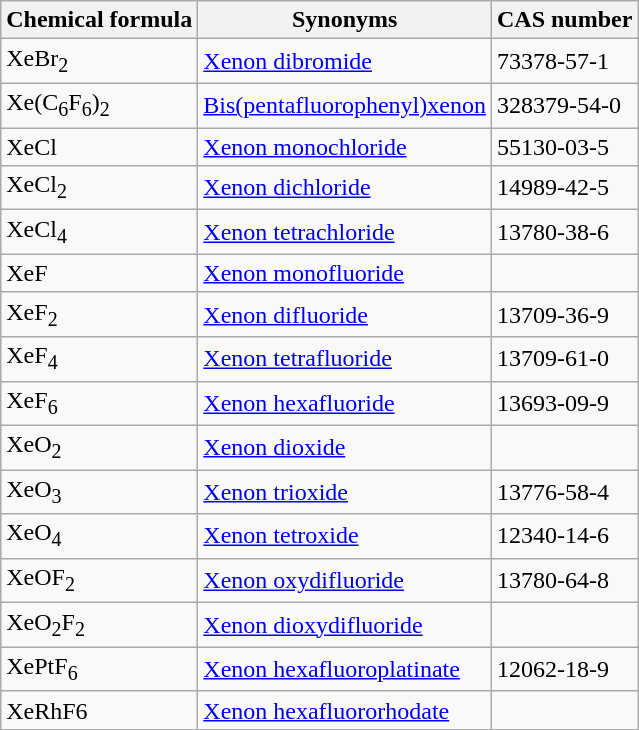<table class="wikitable sortable">
<tr>
<th>Chemical formula</th>
<th>Synonyms</th>
<th>CAS number</th>
</tr>
<tr>
<td>XeBr<sub>2</sub></td>
<td><a href='#'>Xenon dibromide</a></td>
<td>73378-57-1</td>
</tr>
<tr>
<td>Xe(C<sub>6</sub>F<sub>6</sub>)<sub>2</sub></td>
<td><a href='#'>Bis(pentafluorophenyl)xenon</a></td>
<td>328379-54-0</td>
</tr>
<tr>
<td>XeCl</td>
<td><a href='#'>Xenon monochloride</a></td>
<td>55130-03-5</td>
</tr>
<tr>
<td>XeCl<sub>2</sub></td>
<td><a href='#'>Xenon dichloride</a></td>
<td>14989-42-5</td>
</tr>
<tr>
<td>XeCl<sub>4</sub></td>
<td><a href='#'>Xenon tetrachloride</a></td>
<td>13780-38-6</td>
</tr>
<tr>
<td>XeF</td>
<td><a href='#'>Xenon monofluoride</a></td>
<td></td>
</tr>
<tr>
<td>XeF<sub>2</sub></td>
<td><a href='#'>Xenon difluoride</a></td>
<td>13709-36-9</td>
</tr>
<tr>
<td>XeF<sub>4</sub></td>
<td><a href='#'>Xenon tetrafluoride</a></td>
<td>13709-61-0</td>
</tr>
<tr>
<td>XeF<sub>6</sub></td>
<td><a href='#'>Xenon hexafluoride</a></td>
<td>13693-09-9</td>
</tr>
<tr>
<td>XeO<sub>2</sub></td>
<td><a href='#'>Xenon dioxide</a></td>
<td></td>
</tr>
<tr>
<td>XeO<sub>3</sub></td>
<td><a href='#'>Xenon trioxide</a></td>
<td>13776-58-4</td>
</tr>
<tr>
<td>XeO<sub>4</sub></td>
<td><a href='#'>Xenon tetroxide</a></td>
<td>12340-14-6</td>
</tr>
<tr>
<td>XeOF<sub>2</sub></td>
<td><a href='#'>Xenon oxydifluoride</a></td>
<td>13780-64-8</td>
</tr>
<tr>
<td>XeO<sub>2</sub>F<sub>2</sub></td>
<td><a href='#'>Xenon dioxydifluoride</a></td>
<td></td>
</tr>
<tr>
<td>XePtF<sub>6</sub></td>
<td><a href='#'>Xenon hexafluoroplatinate</a></td>
<td>12062-18-9</td>
</tr>
<tr>
<td>XeRhF6</td>
<td><a href='#'>Xenon hexafluororhodate</a></td>
<td></td>
</tr>
</table>
